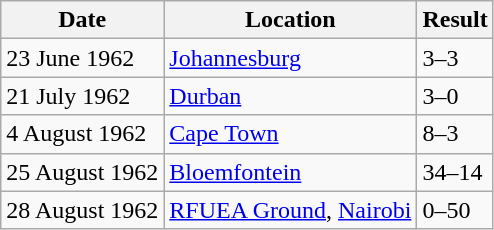<table class="wikitable" style="align:center;">
<tr>
<th>Date</th>
<th>Location</th>
<th>Result</th>
</tr>
<tr>
<td>23 June 1962</td>
<td><a href='#'>Johannesburg</a></td>
<td> 3–3 </td>
</tr>
<tr>
<td>21 July 1962</td>
<td><a href='#'>Durban</a></td>
<td> 3–0 </td>
</tr>
<tr>
<td>4 August 1962</td>
<td><a href='#'>Cape Town</a></td>
<td> 8–3 </td>
</tr>
<tr>
<td>25 August 1962</td>
<td><a href='#'>Bloemfontein</a></td>
<td> 34–14 </td>
</tr>
<tr>
<td>28 August 1962</td>
<td><a href='#'>RFUEA Ground</a>, <a href='#'>Nairobi</a></td>
<td> 0–50 </td>
</tr>
</table>
